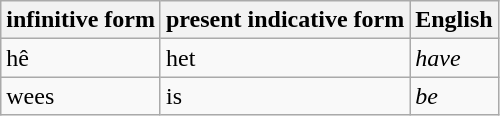<table class="wikitable">
<tr>
<th>infinitive form</th>
<th>present indicative form</th>
<th>English</th>
</tr>
<tr>
<td>hê</td>
<td>het</td>
<td><em>have</em></td>
</tr>
<tr>
<td>wees</td>
<td>is</td>
<td><em>be</em></td>
</tr>
</table>
